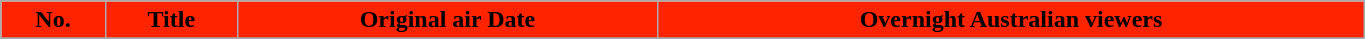<table class="wikitable plainrowheaders" style="width:72%;">
<tr style="color:black">
<th style="background: #FF2400;">No.</th>
<th style="background: #FF2400;">Title</th>
<th style="background: #FF2400;">Original air Date</th>
<th style="background: #FF2400;">Overnight Australian viewers</th>
</tr>
<tr>
</tr>
</table>
